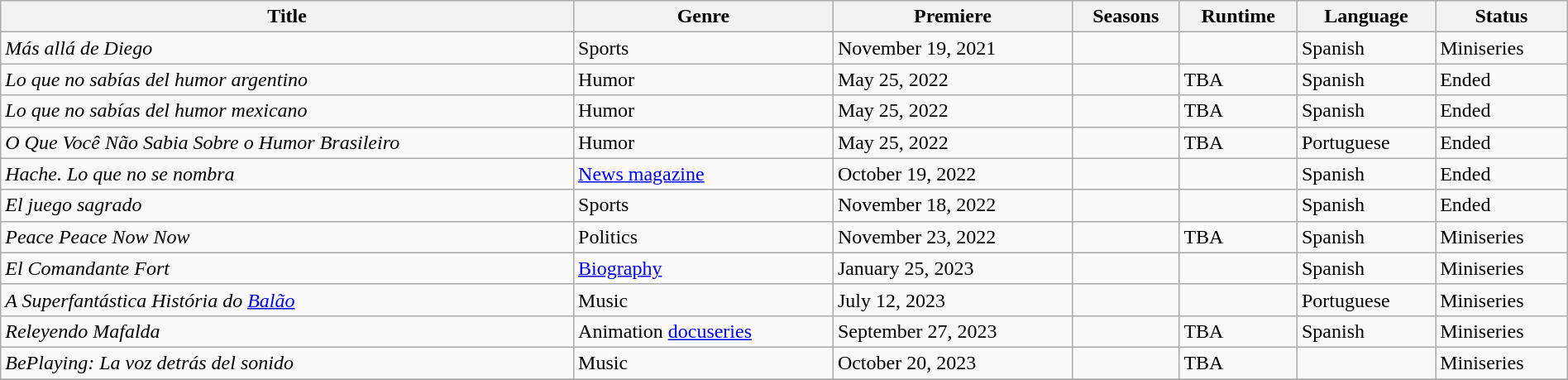<table class="wikitable sortable" style="width:100%;">
<tr>
<th>Title</th>
<th>Genre</th>
<th>Premiere</th>
<th>Seasons</th>
<th>Runtime</th>
<th>Language</th>
<th>Status</th>
</tr>
<tr>
<td><em>Más allá de Diego</em></td>
<td>Sports</td>
<td>November 19, 2021</td>
<td></td>
<td></td>
<td>Spanish</td>
<td>Miniseries</td>
</tr>
<tr>
<td><em>Lo que no sabías del humor argentino</em></td>
<td>Humor</td>
<td>May 25, 2022</td>
<td></td>
<td>TBA</td>
<td>Spanish</td>
<td>Ended</td>
</tr>
<tr>
<td><em>Lo que no sabías del humor mexicano</em></td>
<td>Humor</td>
<td>May 25, 2022</td>
<td></td>
<td>TBA</td>
<td>Spanish</td>
<td>Ended</td>
</tr>
<tr>
<td><em>O Que Você Não Sabia Sobre o Humor Brasileiro</em></td>
<td>Humor</td>
<td>May 25, 2022</td>
<td></td>
<td>TBA</td>
<td>Portuguese</td>
<td>Ended</td>
</tr>
<tr>
<td><em>Hache. Lo que no se nombra</em></td>
<td><a href='#'>News magazine</a></td>
<td>October 19, 2022</td>
<td></td>
<td></td>
<td>Spanish</td>
<td>Ended</td>
</tr>
<tr>
<td><em>El juego sagrado</em></td>
<td>Sports</td>
<td>November 18, 2022</td>
<td></td>
<td></td>
<td>Spanish</td>
<td>Ended</td>
</tr>
<tr>
<td><em>Peace Peace Now Now</em></td>
<td>Politics</td>
<td>November 23, 2022</td>
<td></td>
<td>TBA</td>
<td>Spanish</td>
<td>Miniseries</td>
</tr>
<tr>
<td><em>El Comandante Fort</em></td>
<td><a href='#'>Biography</a></td>
<td>January 25, 2023</td>
<td></td>
<td></td>
<td>Spanish</td>
<td>Miniseries</td>
</tr>
<tr>
<td><em>A Superfantástica História do <a href='#'>Balão</a></em></td>
<td>Music</td>
<td>July 12, 2023</td>
<td></td>
<td></td>
<td>Portuguese</td>
<td>Miniseries</td>
</tr>
<tr>
<td><em>Releyendo Mafalda</em></td>
<td>Animation <a href='#'>docuseries</a></td>
<td>September 27, 2023</td>
<td></td>
<td>TBA</td>
<td>Spanish</td>
<td>Miniseries</td>
</tr>
<tr>
<td><em>BePlaying: La voz detrás del sonido</em></td>
<td>Music</td>
<td>October 20, 2023</td>
<td></td>
<td>TBA</td>
<td></td>
<td>Miniseries</td>
</tr>
<tr>
</tr>
</table>
